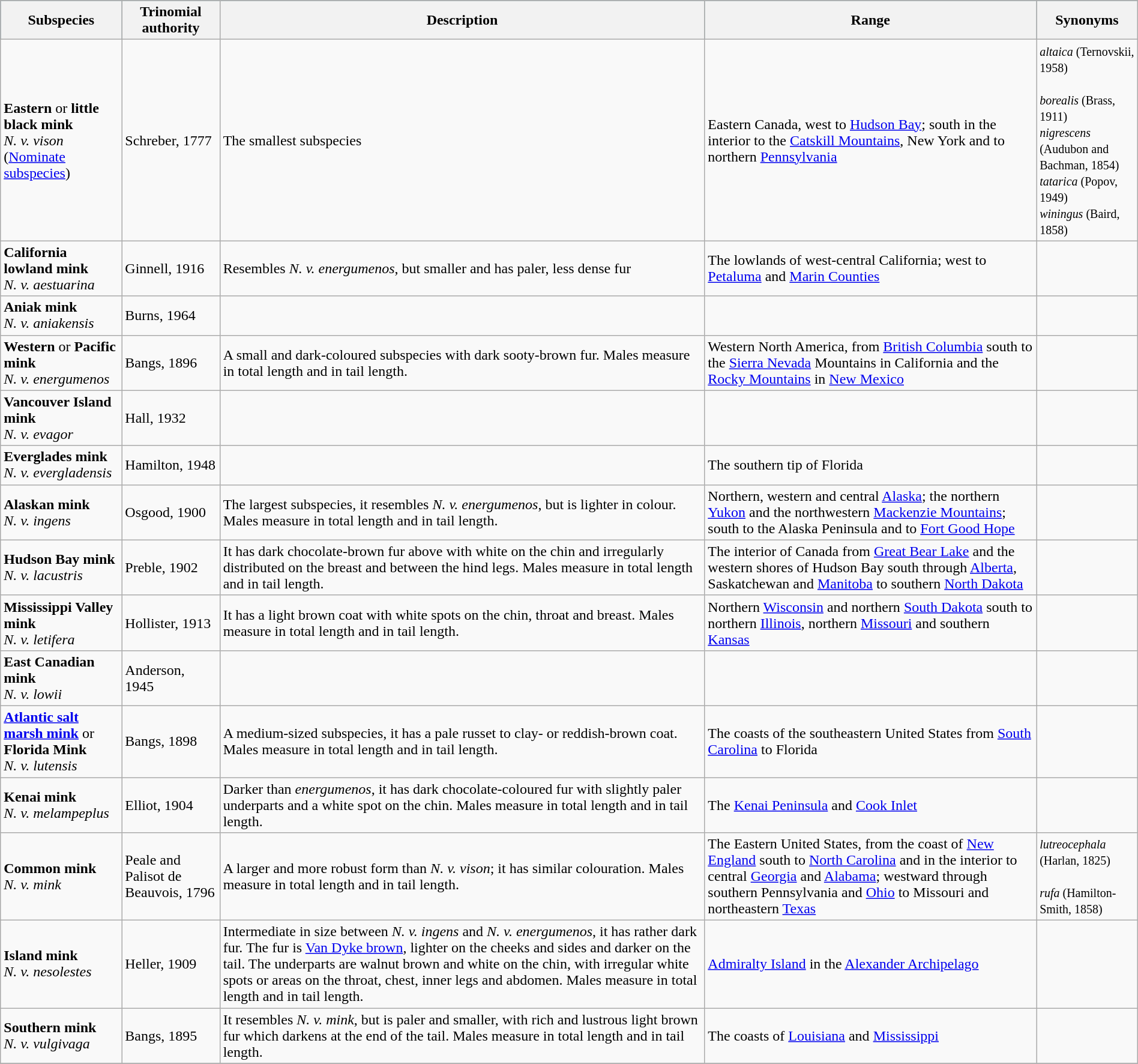<table class="wikitable collapsible collapsed" style="width:100%;">
<tr style="background:#115a6c;">
<th>Subspecies</th>
<th>Trinomial authority</th>
<th>Description</th>
<th>Range</th>
<th>Synonyms</th>
</tr>
<tr>
<td><strong>Eastern</strong> or <strong>little black mink</strong><br><em>N. v. vison</em><br>(<a href='#'>Nominate subspecies</a>)
</td>
<td>Schreber, 1777</td>
<td>The smallest subspecies</td>
<td>Eastern Canada, west to <a href='#'>Hudson Bay</a>; south in the interior to the <a href='#'>Catskill Mountains</a>, New York and to northern <a href='#'>Pennsylvania</a></td>
<td><small><em>altaica</em> (Ternovskii, 1958)</small><br><br><small><em>borealis</em> (Brass, 1911)</small><br>
<small><em>nigrescens</em> (Audubon and Bachman, 1854)</small><br>
<small><em>tatarica</em> (Popov, 1949)</small><br>
<small><em>winingus</em> (Baird, 1858)</small><br></td>
</tr>
<tr>
<td><strong>California lowland mink</strong><br><em>N. v. aestuarina</em></td>
<td>Ginnell, 1916</td>
<td>Resembles <em>N. v. energumenos</em>, but smaller and has paler, less dense fur</td>
<td>The lowlands of west-central California; west to <a href='#'>Petaluma</a> and <a href='#'>Marin Counties</a></td>
<td></td>
</tr>
<tr>
<td><strong>Aniak mink</strong><br><em>N. v. aniakensis</em></td>
<td>Burns, 1964</td>
<td></td>
<td></td>
<td></td>
</tr>
<tr>
<td><strong>Western</strong> or <strong>Pacific mink</strong><br><em>N. v. energumenos</em></td>
<td>Bangs, 1896</td>
<td>A small and dark-coloured subspecies with dark sooty-brown fur. Males measure  in total length and  in tail length.</td>
<td>Western North America, from <a href='#'>British Columbia</a> south to the <a href='#'>Sierra Nevada</a> Mountains in California and the <a href='#'>Rocky Mountains</a> in <a href='#'>New Mexico</a></td>
<td></td>
</tr>
<tr>
<td><strong>Vancouver Island mink</strong><br><em>N. v. evagor</em></td>
<td>Hall, 1932</td>
<td></td>
<td></td>
<td></td>
</tr>
<tr>
<td><strong>Everglades mink</strong><br><em>N. v. evergladensis</em></td>
<td>Hamilton, 1948</td>
<td></td>
<td>The southern tip of Florida</td>
<td></td>
</tr>
<tr>
<td><strong>Alaskan mink</strong><br><em>N. v. ingens</em></td>
<td>Osgood, 1900</td>
<td>The largest subspecies, it resembles <em>N. v. energumenos</em>, but is lighter in colour. Males measure  in total length and  in tail length.</td>
<td>Northern, western and central <a href='#'>Alaska</a>; the northern <a href='#'>Yukon</a> and the northwestern <a href='#'>Mackenzie Mountains</a>; south to the Alaska Peninsula and to <a href='#'>Fort Good Hope</a></td>
<td></td>
</tr>
<tr>
<td><strong>Hudson Bay mink</strong><br><em>N. v. lacustris</em></td>
<td>Preble, 1902</td>
<td>It has dark chocolate-brown fur above with white on the chin and irregularly distributed on the breast and between the hind legs. Males measure  in total length and  in tail length.</td>
<td>The interior of Canada from <a href='#'>Great Bear Lake</a> and the western shores of Hudson Bay south through <a href='#'>Alberta</a>, Saskatchewan and <a href='#'>Manitoba</a> to southern <a href='#'>North Dakota</a></td>
<td></td>
</tr>
<tr>
<td><strong>Mississippi Valley mink</strong><br><em>N. v. letifera</em></td>
<td>Hollister, 1913</td>
<td>It has a light brown coat with white spots on the chin, throat and breast. Males measure  in total length and  in tail length.</td>
<td>Northern <a href='#'>Wisconsin</a> and northern <a href='#'>South Dakota</a> south to northern <a href='#'>Illinois</a>, northern <a href='#'>Missouri</a> and southern <a href='#'>Kansas</a></td>
<td></td>
</tr>
<tr>
<td><strong>East Canadian mink</strong><br><em>N. v. lowii</em></td>
<td>Anderson, 1945</td>
<td></td>
<td></td>
<td></td>
</tr>
<tr>
<td><strong><a href='#'>Atlantic salt marsh mink</a></strong> or <strong>Florida Mink</strong><br><em>N. v. lutensis</em></td>
<td>Bangs, 1898</td>
<td>A medium-sized subspecies, it has a pale russet to clay- or reddish-brown coat. Males measure  in total length and  in tail length.</td>
<td>The coasts of the southeastern United States from <a href='#'>South Carolina</a> to Florida</td>
<td></td>
</tr>
<tr>
<td><strong>Kenai mink</strong><br><em>N. v. melampeplus</em><br></td>
<td>Elliot, 1904</td>
<td>Darker than <em>energumenos</em>, it has dark chocolate-coloured fur with slightly paler underparts and a white spot on the chin. Males measure  in total length and  in tail length.</td>
<td>The <a href='#'>Kenai Peninsula</a> and <a href='#'>Cook Inlet</a></td>
<td></td>
</tr>
<tr>
<td><strong>Common mink</strong><br><em>N. v. mink</em><br></td>
<td>Peale and Palisot de Beauvois, 1796</td>
<td>A larger and more robust form than <em>N. v. vison</em>; it has similar colouration. Males measure  in total length and  in tail length.</td>
<td>The Eastern United States, from the coast of <a href='#'>New England</a> south to <a href='#'>North Carolina</a> and in the interior to central <a href='#'>Georgia</a> and <a href='#'>Alabama</a>; westward through southern Pennsylvania and <a href='#'>Ohio</a> to Missouri and northeastern <a href='#'>Texas</a></td>
<td><small><em>lutreocephala</em> (Harlan, 1825)</small><br><br><small><em>rufa</em> (Hamilton-Smith, 1858)</small></td>
</tr>
<tr>
<td><strong>Island mink</strong><br><em>N. v. nesolestes</em></td>
<td>Heller, 1909</td>
<td>Intermediate in size between <em>N. v. ingens</em> and <em>N. v. energumenos</em>, it has rather dark fur. The fur is <a href='#'>Van Dyke brown</a>, lighter on the cheeks and sides and darker on the tail. The underparts are walnut brown and white on the chin, with irregular white spots or areas on the throat, chest, inner legs and abdomen. Males measure  in total length and  in tail length.</td>
<td><a href='#'>Admiralty Island</a> in the <a href='#'>Alexander Archipelago</a></td>
<td></td>
</tr>
<tr>
<td><strong>Southern mink</strong><br><em>N. v. vulgivaga</em><br></td>
<td>Bangs, 1895</td>
<td>It resembles <em>N. v. mink</em>, but is paler and smaller, with rich and lustrous light brown fur which darkens at the end of the tail. Males measure  in total length and  in tail length.</td>
<td>The coasts of <a href='#'>Louisiana</a> and <a href='#'>Mississippi</a></td>
<td></td>
</tr>
<tr>
</tr>
</table>
